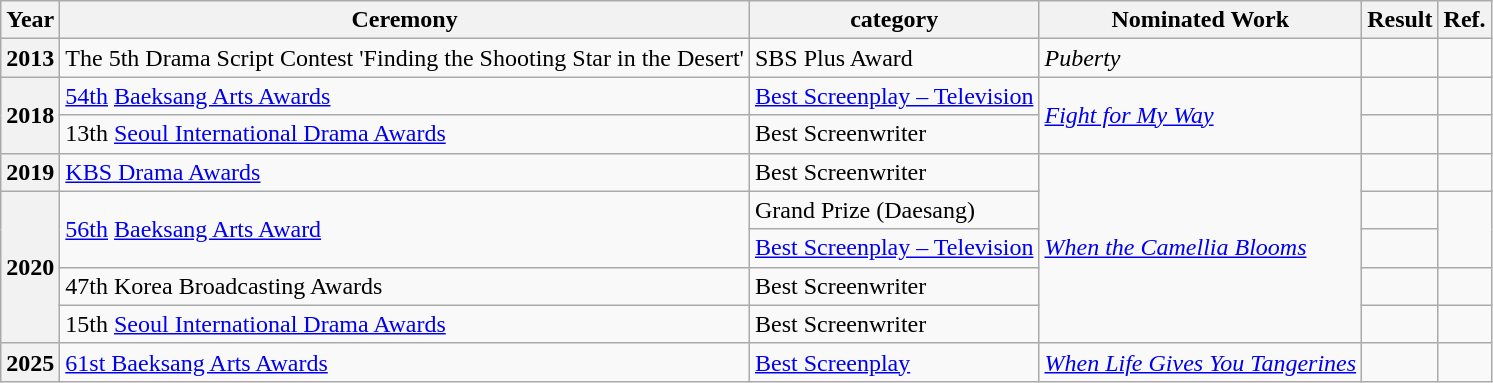<table class="wikitable plainrowheaders">
<tr>
<th>Year</th>
<th>Ceremony</th>
<th>category</th>
<th>Nominated Work</th>
<th>Result</th>
<th>Ref.</th>
</tr>
<tr>
<th scope="row">2013</th>
<td>The 5th Drama Script Contest 'Finding the Shooting Star in the Desert'</td>
<td>SBS Plus Award</td>
<td><em>Puberty</em></td>
<td></td>
<td></td>
</tr>
<tr>
<th scope="row" rowspan="2">2018</th>
<td><a href='#'>54th</a> <a href='#'>Baeksang Arts Awards</a></td>
<td><a href='#'>Best Screenplay – Television</a></td>
<td rowspan="2"><em><a href='#'>Fight for My Way</a></em></td>
<td></td>
<td></td>
</tr>
<tr>
<td>13th <a href='#'>Seoul International Drama Awards</a></td>
<td>Best Screenwriter</td>
<td></td>
<td></td>
</tr>
<tr>
<th scope="row">2019</th>
<td><a href='#'>KBS Drama Awards</a></td>
<td>Best Screenwriter</td>
<td rowspan="5"><em><a href='#'>When the Camellia Blooms</a></em></td>
<td></td>
<td></td>
</tr>
<tr>
<th rowspan="4" scope="row">2020</th>
<td rowspan="2"><a href='#'>56th</a> <a href='#'>Baeksang Arts Award</a></td>
<td>Grand Prize (Daesang)</td>
<td></td>
<td rowspan="2"></td>
</tr>
<tr>
<td><a href='#'>Best Screenplay – Television</a></td>
<td></td>
</tr>
<tr>
<td>47th Korea Broadcasting Awards</td>
<td>Best Screenwriter</td>
<td></td>
<td></td>
</tr>
<tr>
<td>15th <a href='#'>Seoul International Drama Awards</a></td>
<td>Best Screenwriter</td>
<td></td>
<td></td>
</tr>
<tr>
<th scope="row">2025</th>
<td><a href='#'>61st Baeksang Arts Awards</a></td>
<td><a href='#'>Best Screenplay</a></td>
<td><em><a href='#'>When Life Gives You Tangerines</a></em></td>
<td></td>
<td></td>
</tr>
</table>
